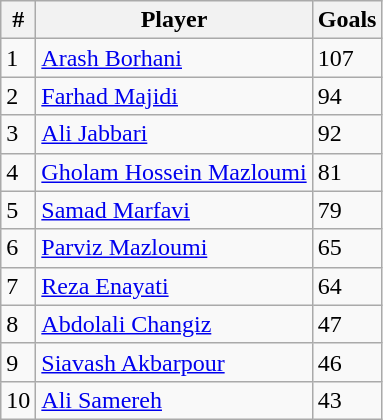<table class="wikitable sortable">
<tr>
<th>#</th>
<th>Player</th>
<th>Goals</th>
</tr>
<tr>
<td>1</td>
<td><a href='#'>Arash Borhani</a></td>
<td>107</td>
</tr>
<tr>
<td>2</td>
<td><a href='#'>Farhad Majidi</a></td>
<td>94</td>
</tr>
<tr>
<td>3</td>
<td><a href='#'>Ali Jabbari</a></td>
<td>92</td>
</tr>
<tr>
<td>4</td>
<td><a href='#'>Gholam Hossein Mazloumi</a></td>
<td>81</td>
</tr>
<tr>
<td>5</td>
<td><a href='#'>Samad Marfavi</a></td>
<td>79</td>
</tr>
<tr>
<td>6</td>
<td><a href='#'>Parviz Mazloumi</a></td>
<td>65</td>
</tr>
<tr>
<td>7</td>
<td><a href='#'>Reza Enayati</a></td>
<td>64</td>
</tr>
<tr>
<td>8</td>
<td><a href='#'>Abdolali Changiz</a></td>
<td>47</td>
</tr>
<tr>
<td>9</td>
<td><a href='#'>Siavash Akbarpour</a></td>
<td>46</td>
</tr>
<tr>
<td>10</td>
<td><a href='#'>Ali Samereh</a></td>
<td>43</td>
</tr>
</table>
